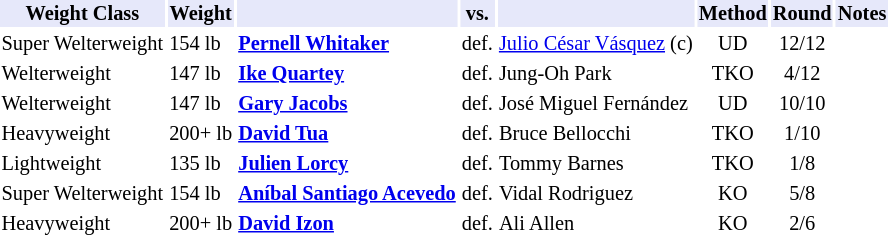<table class="toccolours" style="font-size: 85%;">
<tr>
<th style="background:#e6e8fa; color:#000; text-align:center;">Weight Class</th>
<th style="background:#e6e8fa; color:#000; text-align:center;">Weight</th>
<th style="background:#e6e8fa; color:#000; text-align:center;"></th>
<th style="background:#e6e8fa; color:#000; text-align:center;">vs.</th>
<th style="background:#e6e8fa; color:#000; text-align:center;"></th>
<th style="background:#e6e8fa; color:#000; text-align:center;">Method</th>
<th style="background:#e6e8fa; color:#000; text-align:center;">Round</th>
<th style="background:#e6e8fa; color:#000; text-align:center;">Notes</th>
</tr>
<tr>
<td>Super Welterweight</td>
<td>154 lb</td>
<td><strong><a href='#'>Pernell Whitaker</a></strong></td>
<td>def.</td>
<td><a href='#'>Julio César Vásquez</a> (c)</td>
<td align=center>UD</td>
<td align=center>12/12</td>
<td></td>
</tr>
<tr>
<td>Welterweight</td>
<td>147 lb</td>
<td><strong><a href='#'>Ike Quartey</a></strong></td>
<td>def.</td>
<td>Jung-Oh Park</td>
<td align=center>TKO</td>
<td align=center>4/12</td>
<td></td>
</tr>
<tr>
<td>Welterweight</td>
<td>147 lb</td>
<td><strong><a href='#'>Gary Jacobs</a></strong></td>
<td>def.</td>
<td>José Miguel Fernández</td>
<td align=center>UD</td>
<td align=center>10/10</td>
</tr>
<tr>
<td>Heavyweight</td>
<td>200+ lb</td>
<td><strong><a href='#'>David Tua</a></strong></td>
<td>def.</td>
<td>Bruce Bellocchi</td>
<td align=center>TKO</td>
<td align=center>1/10</td>
</tr>
<tr>
<td>Lightweight</td>
<td>135 lb</td>
<td><strong><a href='#'>Julien Lorcy</a></strong></td>
<td>def.</td>
<td>Tommy Barnes</td>
<td align=center>TKO</td>
<td align=center>1/8</td>
</tr>
<tr>
<td>Super Welterweight</td>
<td>154 lb</td>
<td><strong><a href='#'>Aníbal Santiago Acevedo</a></strong></td>
<td>def.</td>
<td>Vidal Rodriguez</td>
<td align=center>KO</td>
<td align=center>5/8</td>
</tr>
<tr>
<td>Heavyweight</td>
<td>200+ lb</td>
<td><strong><a href='#'>David Izon</a></strong></td>
<td>def.</td>
<td>Ali Allen</td>
<td align=center>KO</td>
<td align=center>2/6</td>
</tr>
</table>
